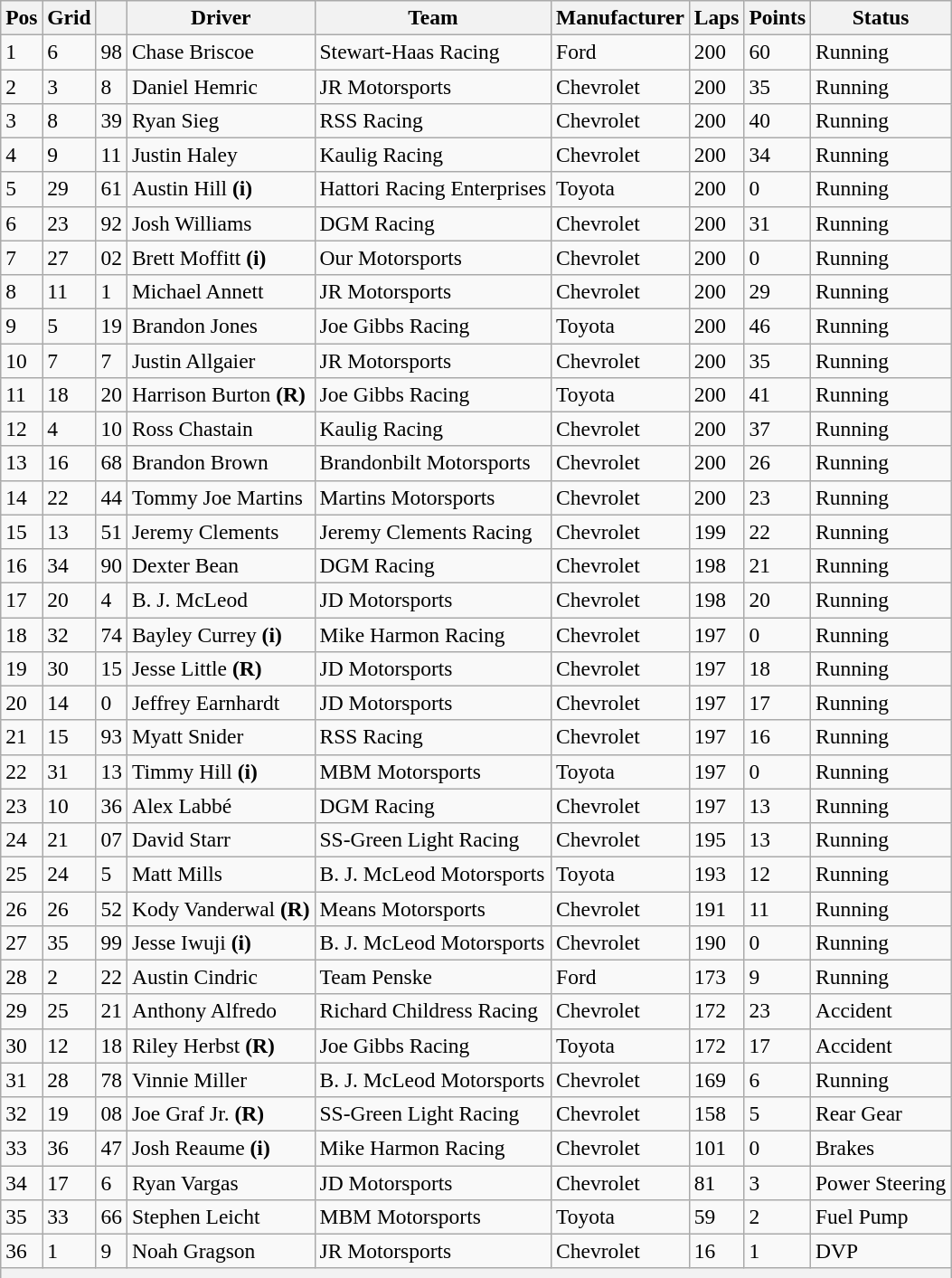<table class="wikitable" style="font-size:98%">
<tr>
<th>Pos</th>
<th>Grid</th>
<th></th>
<th>Driver</th>
<th>Team</th>
<th>Manufacturer</th>
<th>Laps</th>
<th>Points</th>
<th>Status</th>
</tr>
<tr>
<td>1</td>
<td>6</td>
<td>98</td>
<td>Chase Briscoe</td>
<td>Stewart-Haas Racing</td>
<td>Ford</td>
<td>200</td>
<td>60</td>
<td>Running</td>
</tr>
<tr>
<td>2</td>
<td>3</td>
<td>8</td>
<td>Daniel Hemric</td>
<td>JR Motorsports</td>
<td>Chevrolet</td>
<td>200</td>
<td>35</td>
<td>Running</td>
</tr>
<tr>
<td>3</td>
<td>8</td>
<td>39</td>
<td>Ryan Sieg</td>
<td>RSS Racing</td>
<td>Chevrolet</td>
<td>200</td>
<td>40</td>
<td>Running</td>
</tr>
<tr>
<td>4</td>
<td>9</td>
<td>11</td>
<td>Justin Haley</td>
<td>Kaulig Racing</td>
<td>Chevrolet</td>
<td>200</td>
<td>34</td>
<td>Running</td>
</tr>
<tr>
<td>5</td>
<td>29</td>
<td>61</td>
<td>Austin Hill <strong>(i)</strong></td>
<td>Hattori Racing Enterprises</td>
<td>Toyota</td>
<td>200</td>
<td>0</td>
<td>Running</td>
</tr>
<tr>
<td>6</td>
<td>23</td>
<td>92</td>
<td>Josh Williams</td>
<td>DGM Racing</td>
<td>Chevrolet</td>
<td>200</td>
<td>31</td>
<td>Running</td>
</tr>
<tr>
<td>7</td>
<td>27</td>
<td>02</td>
<td>Brett Moffitt <strong>(i)</strong></td>
<td>Our Motorsports</td>
<td>Chevrolet</td>
<td>200</td>
<td>0</td>
<td>Running</td>
</tr>
<tr>
<td>8</td>
<td>11</td>
<td>1</td>
<td>Michael Annett</td>
<td>JR Motorsports</td>
<td>Chevrolet</td>
<td>200</td>
<td>29</td>
<td>Running</td>
</tr>
<tr>
<td>9</td>
<td>5</td>
<td>19</td>
<td>Brandon Jones</td>
<td>Joe Gibbs Racing</td>
<td>Toyota</td>
<td>200</td>
<td>46</td>
<td>Running</td>
</tr>
<tr>
<td>10</td>
<td>7</td>
<td>7</td>
<td>Justin Allgaier</td>
<td>JR Motorsports</td>
<td>Chevrolet</td>
<td>200</td>
<td>35</td>
<td>Running</td>
</tr>
<tr>
<td>11</td>
<td>18</td>
<td>20</td>
<td>Harrison Burton <strong>(R)</strong></td>
<td>Joe Gibbs Racing</td>
<td>Toyota</td>
<td>200</td>
<td>41</td>
<td>Running</td>
</tr>
<tr>
<td>12</td>
<td>4</td>
<td>10</td>
<td>Ross Chastain</td>
<td>Kaulig Racing</td>
<td>Chevrolet</td>
<td>200</td>
<td>37</td>
<td>Running</td>
</tr>
<tr>
<td>13</td>
<td>16</td>
<td>68</td>
<td>Brandon Brown</td>
<td>Brandonbilt Motorsports</td>
<td>Chevrolet</td>
<td>200</td>
<td>26</td>
<td>Running</td>
</tr>
<tr>
<td>14</td>
<td>22</td>
<td>44</td>
<td>Tommy Joe Martins</td>
<td>Martins Motorsports</td>
<td>Chevrolet</td>
<td>200</td>
<td>23</td>
<td>Running</td>
</tr>
<tr>
<td>15</td>
<td>13</td>
<td>51</td>
<td>Jeremy Clements</td>
<td>Jeremy Clements Racing</td>
<td>Chevrolet</td>
<td>199</td>
<td>22</td>
<td>Running</td>
</tr>
<tr>
<td>16</td>
<td>34</td>
<td>90</td>
<td>Dexter Bean</td>
<td>DGM Racing</td>
<td>Chevrolet</td>
<td>198</td>
<td>21</td>
<td>Running</td>
</tr>
<tr>
<td>17</td>
<td>20</td>
<td>4</td>
<td>B. J. McLeod</td>
<td>JD Motorsports</td>
<td>Chevrolet</td>
<td>198</td>
<td>20</td>
<td>Running</td>
</tr>
<tr>
<td>18</td>
<td>32</td>
<td>74</td>
<td>Bayley Currey <strong>(i)</strong></td>
<td>Mike Harmon Racing</td>
<td>Chevrolet</td>
<td>197</td>
<td>0</td>
<td>Running</td>
</tr>
<tr>
<td>19</td>
<td>30</td>
<td>15</td>
<td>Jesse Little <strong>(R)</strong></td>
<td>JD Motorsports</td>
<td>Chevrolet</td>
<td>197</td>
<td>18</td>
<td>Running</td>
</tr>
<tr>
<td>20</td>
<td>14</td>
<td>0</td>
<td>Jeffrey Earnhardt</td>
<td>JD Motorsports</td>
<td>Chevrolet</td>
<td>197</td>
<td>17</td>
<td>Running</td>
</tr>
<tr>
<td>21</td>
<td>15</td>
<td>93</td>
<td>Myatt Snider</td>
<td>RSS Racing</td>
<td>Chevrolet</td>
<td>197</td>
<td>16</td>
<td>Running</td>
</tr>
<tr>
<td>22</td>
<td>31</td>
<td>13</td>
<td>Timmy Hill <strong>(i)</strong></td>
<td>MBM Motorsports</td>
<td>Toyota</td>
<td>197</td>
<td>0</td>
<td>Running</td>
</tr>
<tr>
<td>23</td>
<td>10</td>
<td>36</td>
<td>Alex Labbé</td>
<td>DGM Racing</td>
<td>Chevrolet</td>
<td>197</td>
<td>13</td>
<td>Running</td>
</tr>
<tr>
<td>24</td>
<td>21</td>
<td>07</td>
<td>David Starr</td>
<td>SS-Green Light Racing</td>
<td>Chevrolet</td>
<td>195</td>
<td>13</td>
<td>Running</td>
</tr>
<tr>
<td>25</td>
<td>24</td>
<td>5</td>
<td>Matt Mills</td>
<td>B. J. McLeod Motorsports</td>
<td>Toyota</td>
<td>193</td>
<td>12</td>
<td>Running</td>
</tr>
<tr>
<td>26</td>
<td>26</td>
<td>52</td>
<td>Kody Vanderwal <strong>(R)</strong></td>
<td>Means Motorsports</td>
<td>Chevrolet</td>
<td>191</td>
<td>11</td>
<td>Running</td>
</tr>
<tr>
<td>27</td>
<td>35</td>
<td>99</td>
<td>Jesse Iwuji <strong>(i)</strong></td>
<td>B. J. McLeod Motorsports</td>
<td>Chevrolet</td>
<td>190</td>
<td>0</td>
<td>Running</td>
</tr>
<tr>
<td>28</td>
<td>2</td>
<td>22</td>
<td>Austin Cindric</td>
<td>Team Penske</td>
<td>Ford</td>
<td>173</td>
<td>9</td>
<td>Running</td>
</tr>
<tr>
<td>29</td>
<td>25</td>
<td>21</td>
<td>Anthony Alfredo</td>
<td>Richard Childress Racing</td>
<td>Chevrolet</td>
<td>172</td>
<td>23</td>
<td>Accident</td>
</tr>
<tr>
<td>30</td>
<td>12</td>
<td>18</td>
<td>Riley Herbst <strong>(R)</strong></td>
<td>Joe Gibbs Racing</td>
<td>Toyota</td>
<td>172</td>
<td>17</td>
<td>Accident</td>
</tr>
<tr>
<td>31</td>
<td>28</td>
<td>78</td>
<td>Vinnie Miller</td>
<td>B. J. McLeod Motorsports</td>
<td>Chevrolet</td>
<td>169</td>
<td>6</td>
<td>Running</td>
</tr>
<tr>
<td>32</td>
<td>19</td>
<td>08</td>
<td>Joe Graf Jr. <strong>(R)</strong></td>
<td>SS-Green Light Racing</td>
<td>Chevrolet</td>
<td>158</td>
<td>5</td>
<td>Rear Gear</td>
</tr>
<tr>
<td>33</td>
<td>36</td>
<td>47</td>
<td>Josh Reaume <strong>(i)</strong></td>
<td>Mike Harmon Racing</td>
<td>Chevrolet</td>
<td>101</td>
<td>0</td>
<td>Brakes</td>
</tr>
<tr>
<td>34</td>
<td>17</td>
<td>6</td>
<td>Ryan Vargas</td>
<td>JD Motorsports</td>
<td>Chevrolet</td>
<td>81</td>
<td>3</td>
<td>Power Steering</td>
</tr>
<tr>
<td>35</td>
<td>33</td>
<td>66</td>
<td>Stephen Leicht</td>
<td>MBM Motorsports</td>
<td>Toyota</td>
<td>59</td>
<td>2</td>
<td>Fuel Pump</td>
</tr>
<tr>
<td>36</td>
<td>1</td>
<td>9</td>
<td>Noah Gragson</td>
<td>JR Motorsports</td>
<td>Chevrolet</td>
<td>16</td>
<td>1</td>
<td>DVP</td>
</tr>
<tr>
<th colspan="9"></th>
</tr>
<tr>
</tr>
</table>
